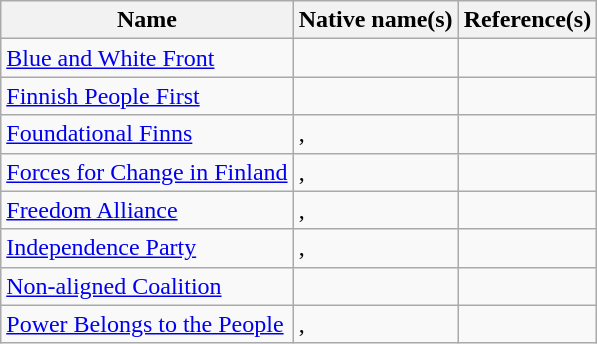<table class="wikitable">
<tr>
<th>Name</th>
<th>Native name(s)</th>
<th>Reference(s)</th>
</tr>
<tr>
<td><a href='#'>Blue and White Front</a></td>
<td></td>
<td></td>
</tr>
<tr>
<td><a href='#'>Finnish People First</a></td>
<td></td>
<td></td>
</tr>
<tr>
<td><a href='#'>Foundational Finns</a></td>
<td>, </td>
<td></td>
</tr>
<tr>
<td><a href='#'>Forces for Change in Finland</a></td>
<td>, </td>
<td></td>
</tr>
<tr>
<td><a href='#'>Freedom Alliance</a></td>
<td>, </td>
<td></td>
</tr>
<tr>
<td><a href='#'>Independence Party</a></td>
<td>, </td>
<td></td>
</tr>
<tr>
<td><a href='#'>Non-aligned Coalition</a></td>
<td></td>
<td></td>
</tr>
<tr>
<td><a href='#'>Power Belongs to the People</a></td>
<td>, </td>
<td></td>
</tr>
</table>
